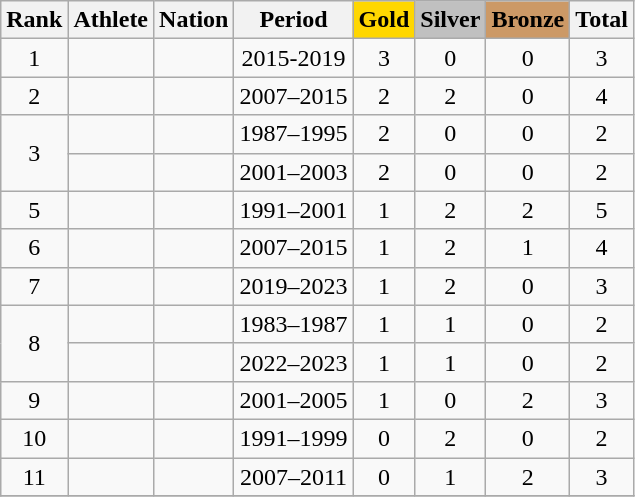<table class="wikitable sortable" style="text-align:center">
<tr>
<th class="unsortable">Rank</th>
<th>Athlete</th>
<th>Nation</th>
<th>Period</th>
<th style="background-color:gold">Gold</th>
<th style="background-color:silver">Silver</th>
<th style="background-color:#cc9966">Bronze</th>
<th>Total</th>
</tr>
<tr>
<td>1</td>
<td align=left></td>
<td align=left><br></td>
<td>2015-2019</td>
<td>3</td>
<td>0</td>
<td>0</td>
<td>3</td>
</tr>
<tr>
<td>2</td>
<td align=left></td>
<td align=left></td>
<td>2007–2015</td>
<td>2</td>
<td>2</td>
<td>0</td>
<td>4</td>
</tr>
<tr>
<td rowspan=2>3</td>
<td align=left></td>
<td align=left></td>
<td>1987–1995</td>
<td>2</td>
<td>0</td>
<td>0</td>
<td>2</td>
</tr>
<tr>
<td align=left></td>
<td align=left></td>
<td>2001–2003</td>
<td>2</td>
<td>0</td>
<td>0</td>
<td>2</td>
</tr>
<tr>
<td>5</td>
<td align=left></td>
<td align=left><br></td>
<td>1991–2001</td>
<td>1</td>
<td>2</td>
<td>2</td>
<td>5</td>
</tr>
<tr>
<td>6</td>
<td align="left"></td>
<td align=left></td>
<td>2007–2015</td>
<td>1</td>
<td>2</td>
<td>1</td>
<td>4</td>
</tr>
<tr>
<td>7</td>
<td align=left></td>
<td align=left></td>
<td>2019–2023</td>
<td>1</td>
<td>2</td>
<td>0</td>
<td>3</td>
</tr>
<tr>
<td rowspan=2>8</td>
<td align=left></td>
<td align=left></td>
<td>1983–1987</td>
<td>1</td>
<td>1</td>
<td>0</td>
<td>2</td>
</tr>
<tr>
<td align=left></td>
<td align=left></td>
<td>2022–2023</td>
<td>1</td>
<td>1</td>
<td>0</td>
<td>2</td>
</tr>
<tr>
<td>9</td>
<td align=left></td>
<td align=left></td>
<td>2001–2005</td>
<td>1</td>
<td>0</td>
<td>2</td>
<td>3</td>
</tr>
<tr>
<td>10</td>
<td align=left></td>
<td align=left><br></td>
<td>1991–1999</td>
<td>0</td>
<td>2</td>
<td>0</td>
<td>2</td>
</tr>
<tr>
<td>11</td>
<td align=left></td>
<td align=left></td>
<td>2007–2011</td>
<td>0</td>
<td>1</td>
<td>2</td>
<td>3</td>
</tr>
<tr>
</tr>
</table>
